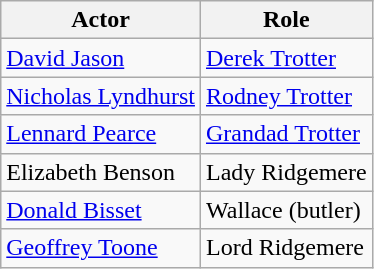<table class="wikitable">
<tr>
<th>Actor</th>
<th>Role</th>
</tr>
<tr>
<td><a href='#'>David Jason</a></td>
<td><a href='#'>Derek Trotter</a></td>
</tr>
<tr>
<td><a href='#'>Nicholas Lyndhurst</a></td>
<td><a href='#'>Rodney Trotter</a></td>
</tr>
<tr>
<td><a href='#'>Lennard Pearce</a></td>
<td><a href='#'>Grandad Trotter</a></td>
</tr>
<tr>
<td>Elizabeth Benson</td>
<td>Lady Ridgemere</td>
</tr>
<tr>
<td><a href='#'>Donald Bisset</a></td>
<td>Wallace (butler)</td>
</tr>
<tr>
<td><a href='#'>Geoffrey Toone</a></td>
<td>Lord Ridgemere</td>
</tr>
</table>
